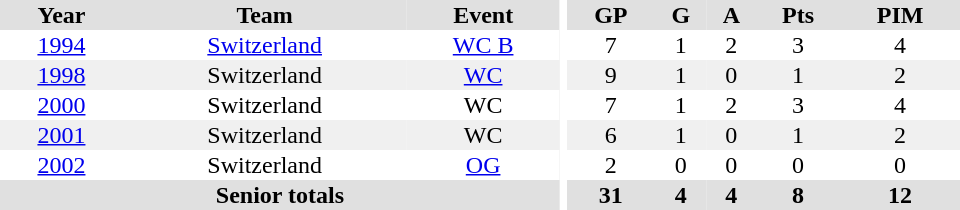<table border="0" cellpadding="1" cellspacing="0" ID="Table3" style="text-align:center; width:40em">
<tr ALIGN="center" bgcolor="#e0e0e0">
<th>Year</th>
<th>Team</th>
<th>Event</th>
<th rowspan="99" bgcolor="#ffffff"></th>
<th>GP</th>
<th>G</th>
<th>A</th>
<th>Pts</th>
<th>PIM</th>
</tr>
<tr>
<td><a href='#'>1994</a></td>
<td><a href='#'>Switzerland</a></td>
<td><a href='#'>WC B</a></td>
<td>7</td>
<td>1</td>
<td>2</td>
<td>3</td>
<td>4</td>
</tr>
<tr bgcolor="#f0f0f0">
<td><a href='#'>1998</a></td>
<td>Switzerland</td>
<td><a href='#'>WC</a></td>
<td>9</td>
<td>1</td>
<td>0</td>
<td>1</td>
<td>2</td>
</tr>
<tr>
<td><a href='#'>2000</a></td>
<td>Switzerland</td>
<td>WC</td>
<td>7</td>
<td>1</td>
<td>2</td>
<td>3</td>
<td>4</td>
</tr>
<tr bgcolor="#f0f0f0">
<td><a href='#'>2001</a></td>
<td>Switzerland</td>
<td>WC</td>
<td>6</td>
<td>1</td>
<td>0</td>
<td>1</td>
<td>2</td>
</tr>
<tr>
<td><a href='#'>2002</a></td>
<td>Switzerland</td>
<td><a href='#'>OG</a></td>
<td>2</td>
<td>0</td>
<td>0</td>
<td>0</td>
<td>0</td>
</tr>
<tr bgcolor="#e0e0e0">
<th colspan="3">Senior totals</th>
<th>31</th>
<th>4</th>
<th>4</th>
<th>8</th>
<th>12</th>
</tr>
</table>
